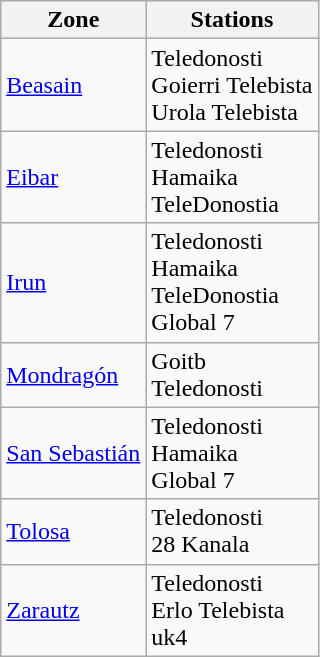<table class="wikitable">
<tr>
<th>Zone</th>
<th>Stations</th>
</tr>
<tr>
<td><a href='#'>Beasain</a></td>
<td>Teledonosti<br>Goierri Telebista<br>Urola Telebista</td>
</tr>
<tr>
<td><a href='#'>Eibar</a></td>
<td>Teledonosti<br>Hamaika<br>TeleDonostia</td>
</tr>
<tr>
<td><a href='#'>Irun</a></td>
<td>Teledonosti<br>Hamaika<br>TeleDonostia<br>Global 7</td>
</tr>
<tr>
<td><a href='#'>Mondragón</a></td>
<td>Goitb<br>Teledonosti</td>
</tr>
<tr>
<td><a href='#'>San Sebastián</a></td>
<td>Teledonosti<br>Hamaika<br>Global 7</td>
</tr>
<tr>
<td><a href='#'>Tolosa</a></td>
<td>Teledonosti<br>28 Kanala</td>
</tr>
<tr>
<td><a href='#'>Zarautz</a></td>
<td>Teledonosti<br>Erlo Telebista<br>uk4</td>
</tr>
</table>
